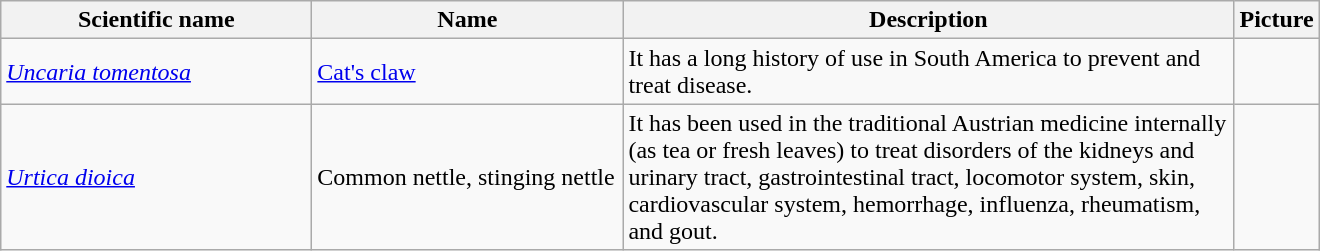<table class="wikitable sortable">
<tr>
<th width=200px>Scientific name</th>
<th width=200px>Name</th>
<th width=400px>Description</th>
<th>Picture</th>
</tr>
<tr>
<td><em><a href='#'>Uncaria tomentosa</a></em></td>
<td><a href='#'>Cat's claw</a></td>
<td>It has a long history of use in South America to prevent and treat disease.</td>
<td></td>
</tr>
<tr>
<td><em><a href='#'>Urtica dioica</a></em></td>
<td>Common nettle, stinging nettle</td>
<td>It has been used in the traditional Austrian medicine internally (as tea or fresh leaves) to treat disorders of the kidneys and urinary tract, gastrointestinal tract, locomotor system, skin, cardiovascular system, hemorrhage, influenza, rheumatism, and gout.</td>
<td></td>
</tr>
</table>
